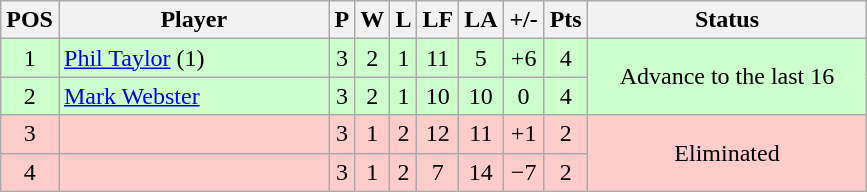<table class="wikitable" style="text-align:center; margin: 1em auto 1em auto, align:left">
<tr>
<th width=20>POS</th>
<th width=173>Player</th>
<th width=3>P</th>
<th width=3>W</th>
<th width=3>L</th>
<th width=20>LF</th>
<th width=20>LA</th>
<th width=20>+/-</th>
<th width=20>Pts</th>
<th width=179>Status</th>
</tr>
<tr style="background:#CCFFCC;">
<td>1</td>
<td style="text-align:left;"> <a href='#'>Phil Taylor</a> (1)</td>
<td>3</td>
<td>2</td>
<td>1</td>
<td>11</td>
<td>5</td>
<td>+6</td>
<td>4</td>
<td rowspan=2>Advance to the last 16</td>
</tr>
<tr style="background:#CCFFCC;">
<td>2</td>
<td style="text-align:left;"> <a href='#'>Mark Webster</a></td>
<td>3</td>
<td>2</td>
<td>1</td>
<td>10</td>
<td>10</td>
<td>0</td>
<td>4</td>
</tr>
<tr style="background:#FFCCCC;">
<td>3</td>
<td style="text-align:left;"></td>
<td>3</td>
<td>1</td>
<td>2</td>
<td>12</td>
<td>11</td>
<td>+1</td>
<td>2</td>
<td rowspan=2>Eliminated</td>
</tr>
<tr style="background:#FFCCCC;">
<td>4</td>
<td style="text-align:left;"></td>
<td>3</td>
<td>1</td>
<td>2</td>
<td>7</td>
<td>14</td>
<td>−7</td>
<td>2</td>
</tr>
</table>
